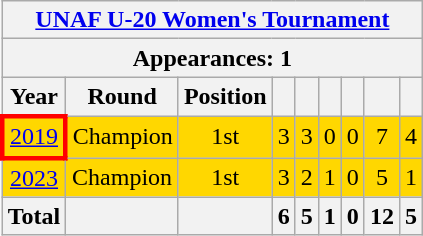<table class="wikitable" style="text-align: center;">
<tr>
<th colspan=9><a href='#'>UNAF U-20 Women's Tournament</a></th>
</tr>
<tr>
<th colspan=9>Appearances: 1</th>
</tr>
<tr>
<th>Year</th>
<th>Round</th>
<th>Position</th>
<th></th>
<th></th>
<th></th>
<th></th>
<th></th>
<th></th>
</tr>
<tr bgcolor=gold>
<td style="border: 3px solid red"> <a href='#'>2019</a></td>
<td>Champion</td>
<td>1st</td>
<td>3</td>
<td>3</td>
<td>0</td>
<td>0</td>
<td>7</td>
<td>4</td>
</tr>
<tr bgcolor=gold>
<td> <a href='#'>2023</a></td>
<td>Champion</td>
<td>1st</td>
<td>3</td>
<td>2</td>
<td>1</td>
<td>0</td>
<td>5</td>
<td>1</td>
</tr>
<tr>
<th>Total</th>
<th></th>
<th></th>
<th>6</th>
<th>5</th>
<th>1</th>
<th>0</th>
<th>12</th>
<th>5</th>
</tr>
</table>
